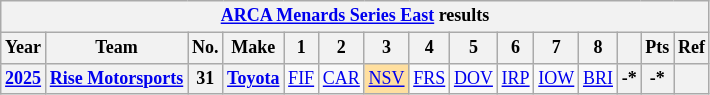<table class="wikitable" style="text-align:center; font-size:75%">
<tr>
<th colspan=21><a href='#'>ARCA Menards Series East</a> results</th>
</tr>
<tr>
<th>Year</th>
<th>Team</th>
<th>No.</th>
<th>Make</th>
<th>1</th>
<th>2</th>
<th>3</th>
<th>4</th>
<th>5</th>
<th>6</th>
<th>7</th>
<th>8</th>
<th></th>
<th>Pts</th>
<th>Ref</th>
</tr>
<tr>
<th><a href='#'>2025</a></th>
<th><a href='#'>Rise Motorsports</a></th>
<th>31</th>
<th><a href='#'>Toyota</a></th>
<td><a href='#'>FIF</a></td>
<td><a href='#'>CAR</a></td>
<td style="background:#FFDF9F;"><a href='#'>NSV</a><br></td>
<td><a href='#'>FRS</a></td>
<td><a href='#'>DOV</a></td>
<td><a href='#'>IRP</a></td>
<td><a href='#'>IOW</a></td>
<td><a href='#'>BRI</a></td>
<th>-*</th>
<th>-*</th>
<th></th>
</tr>
</table>
